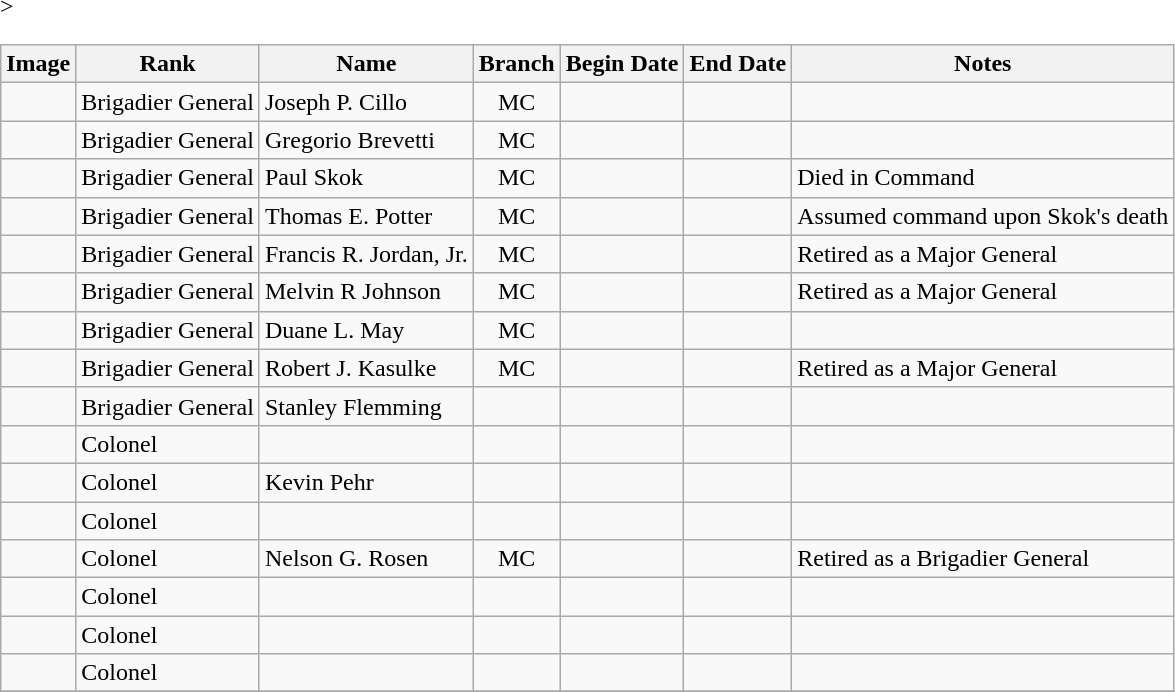<table class="wikitable sortable">
<tr>
<th class=unsortable>Image</th>
<th class=unsortable>Rank</th>
<th>Name</th>
<th>Branch</th>
<th>Begin Date</th>
<th>End Date</th>
<th class=unsortable>Notes</th>
</tr>
<tr>
<td></td>
<td>Brigadier General</td>
<td Sortname>Joseph P. Cillo</td>
<td align=center>MC</td>
<td align=center></td>
<td align=center></td>
<td></td>
</tr>
<tr>
<td></td>
<td>Brigadier General</td>
<td Sortname>Gregorio Brevetti</td>
<td align=center>MC</td>
<td align=center></td>
<td align=center></td>
<td></td>
</tr>
<tr>
<td></td>
<td>Brigadier General</td>
<td Sortname>Paul Skok</td>
<td align=center>MC</td>
<td align=center></td>
<td align=center></td>
<td>Died in Command</td>
</tr>
<tr>
<td></td>
<td>Brigadier General</td>
<td Sortname>Thomas E. Potter</td>
<td align=center>MC</td>
<td align=center></td>
<td align=center></td>
<td>Assumed command upon Skok's death</td>
</tr>
<tr>
<td></td>
<td>Brigadier General</td>
<td Sortname>Francis R. Jordan, Jr.</td>
<td align=center>MC</td>
<td align=center></td>
<td align=center></td>
<td>Retired as a Major General</td>
</tr>
<tr>
<td></td>
<td>Brigadier General</td>
<td Sortname>Melvin R Johnson</td>
<td align=center>MC</td>
<td align=center></td>
<td align=center></td>
<td>Retired as a Major General</td>
</tr>
<tr>
<td></td>
<td>Brigadier General</td>
<td Sortname>Duane L. May</td>
<td align=center>MC</td>
<td align=center></td>
<td align=center></td>
<td></td>
</tr>
<tr>
<td></td>
<td>Brigadier General</td>
<td Sortname>Robert J. Kasulke</td>
<td align=center>MC</td>
<td align=center></td>
<td align=center></td>
<td>Retired as a Major General</td>
</tr>
<tr>
<td></td>
<td>Brigadier General</td>
<td Sortname>Stanley Flemming</td>
<td align=center></td>
<td align=center></td>
<td align=center></td>
<td></td>
</tr>
<tr>
<td></td>
<td>Colonel</td>
<td Sortname></td>
<td align=center></td>
<td align=center></td>
<td align=center></td>
<td></td>
</tr>
<tr>
<td></td>
<td>Colonel</td>
<td Sortname>Kevin Pehr</td>
<td align=center></td>
<td align=center></td>
<td align=center></td>
<td></td>
</tr>
<tr>
<td></td>
<td>Colonel</td>
<td Sortname></td>
<td align=center></td>
<td align=center></td>
<td align=center></td>
<td></td>
</tr>
<tr>
<td></td>
<td>Colonel</td>
<td Sortname>Nelson G. Rosen</td>
<td align=center>MC</td>
<td align=center></td>
<td align=center></td>
<td>Retired as a Brigadier General</td>
</tr>
<tr>
<td></td>
<td>Colonel</td>
<td Sortname></td>
<td align=center></td>
<td align=center></td>
<td align=center></td>
<td></td>
</tr>
<tr>
<td></td>
<td>Colonel</td>
<td Sortname></td>
<td align=center></td>
<td align=center></td>
<td align=center></td>
<td></td>
</tr>
<tr>
<td></td>
<td>Colonel</td>
<td Sortname></td>
<td align=center></td>
<td align=center></td>
<td align=center></td>
<td></td>
</tr>
<tr -->>
</tr>
</table>
